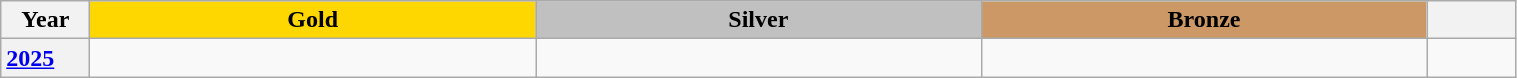<table class="wikitable unsortable" style="text-align:left; width:80%">
<tr>
<th scope="col" style="text-align:center; width:5%">Year</th>
<th scope="col" style="text-align:center; width:25%; background:gold">Gold</th>
<th scope="col" style="text-align:center; width:25%; background:silver">Silver</th>
<th scope="col" style="text-align:center; width:25%; background:#c96">Bronze</th>
<th scope="col" style="text-align:center; width:5%"></th>
</tr>
<tr>
<th scope="row" style="text-align:left"><a href='#'>2025</a></th>
<td></td>
<td></td>
<td></td>
<td></td>
</tr>
</table>
